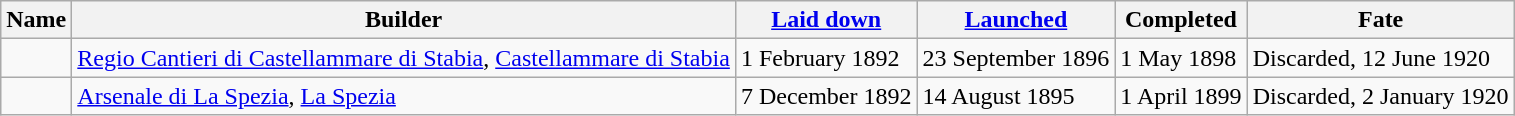<table class="wikitable plainrowheaders">
<tr>
<th scope="col">Name</th>
<th scope="col">Builder</th>
<th scope="col"><a href='#'>Laid down</a></th>
<th scope="col"><a href='#'>Launched</a></th>
<th scope="col">Completed</th>
<th scope="col">Fate</th>
</tr>
<tr>
<td scope="row"></td>
<td><a href='#'>Regio Cantieri di Castellammare di Stabia</a>, <a href='#'>Castellammare di Stabia</a></td>
<td>1 February 1892</td>
<td>23 September 1896</td>
<td>1 May 1898</td>
<td>Discarded, 12 June 1920</td>
</tr>
<tr>
<td scope="row"></td>
<td><a href='#'>Arsenale di La Spezia</a>, <a href='#'>La Spezia</a></td>
<td>7 December 1892</td>
<td>14 August 1895</td>
<td>1 April 1899</td>
<td>Discarded, 2 January 1920</td>
</tr>
</table>
